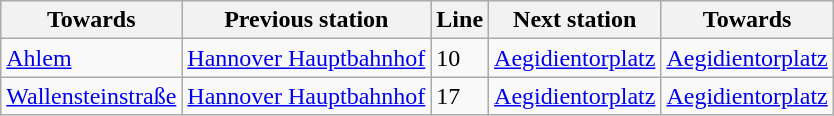<table class="wikitable">
<tr>
<th>Towards</th>
<th>Previous station</th>
<th>Line</th>
<th>Next station</th>
<th>Towards</th>
</tr>
<tr>
<td><a href='#'>Ahlem</a></td>
<td><a href='#'>Hannover Hauptbahnhof</a></td>
<td>10</td>
<td><a href='#'>Aegidientorplatz</a></td>
<td><a href='#'>Aegidientorplatz</a></td>
</tr>
<tr>
<td><a href='#'>Wallensteinstraße</a></td>
<td><a href='#'>Hannover Hauptbahnhof</a></td>
<td>17</td>
<td><a href='#'>Aegidientorplatz</a></td>
<td><a href='#'>Aegidientorplatz</a></td>
</tr>
</table>
